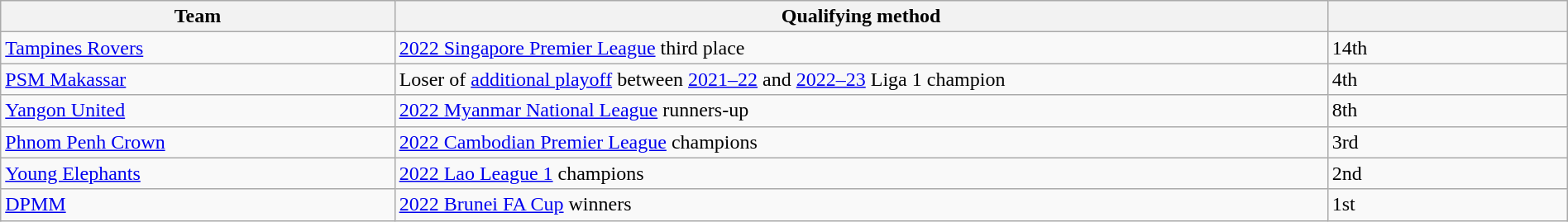<table class="wikitable" style="table-layout:fixed;width:100%;">
<tr>
<th width=25%>Team</th>
<th width=60%>Qualifying method</th>
<th width=15%> </th>
</tr>
<tr>
<td> <a href='#'>Tampines Rovers</a></td>
<td><a href='#'>2022 Singapore Premier League</a> third place</td>
<td>14th </td>
</tr>
<tr>
<td> <a href='#'>PSM Makassar</a></td>
<td>Loser of <a href='#'>additional playoff</a> between <a href='#'>2021–22</a> and <a href='#'>2022–23</a> Liga 1 champion</td>
<td>4th </td>
</tr>
<tr>
<td> <a href='#'>Yangon United</a></td>
<td><a href='#'>2022 Myanmar National League</a> runners-up</td>
<td>8th </td>
</tr>
<tr>
<td> <a href='#'>Phnom Penh Crown</a></td>
<td><a href='#'>2022 Cambodian Premier League</a> champions</td>
<td>3rd </td>
</tr>
<tr>
<td> <a href='#'>Young Elephants</a></td>
<td><a href='#'>2022 Lao League 1</a> champions</td>
<td>2nd </td>
</tr>
<tr>
<td> <a href='#'>DPMM</a></td>
<td><a href='#'>2022 Brunei FA Cup</a> winners</td>
<td>1st</td>
</tr>
</table>
